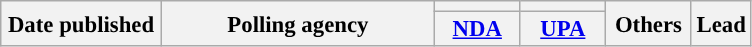<table class="wikitable sortable" style="text-align:center;font-size:95%;line-height:16px">
<tr>
<th rowspan="2" width="100px">Date published</th>
<th rowspan="2" width="175px">Polling agency</th>
<th style="background:"></th>
<th style="background:"></th>
<th rowspan="2" width="50px" class="unsortable">Others</th>
<th rowspan="2">Lead</th>
</tr>
<tr>
<th class="unsortable" width="50px"><a href='#'>NDA</a></th>
<th class="unsortable" width="50px"><a href='#'>UPA</a></th>
</tr>
</table>
